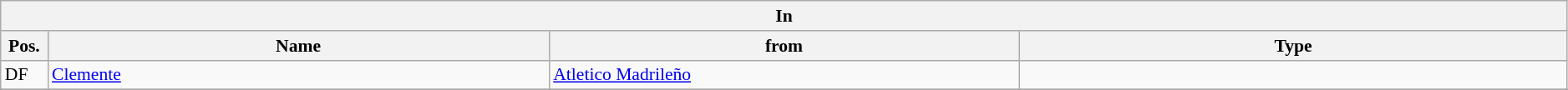<table class="wikitable" style="font-size:90%;width:99%;">
<tr>
<th colspan="4">In</th>
</tr>
<tr>
<th width=3%>Pos.</th>
<th width=32%>Name</th>
<th width=30%>from</th>
<th width=35%>Type</th>
</tr>
<tr>
<td>DF</td>
<td><a href='#'>Clemente</a></td>
<td><a href='#'>Atletico Madrileño</a></td>
<td></td>
</tr>
<tr>
</tr>
</table>
